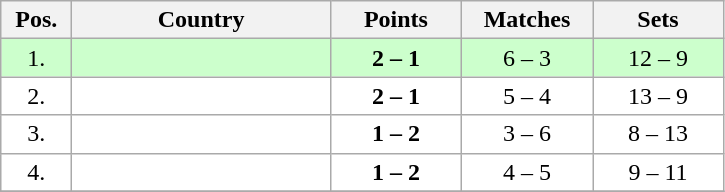<table class="wikitable" style="text-align:center;">
<tr>
<th width=40>Pos.</th>
<th width=165>Country</th>
<th width=80>Points</th>
<th width=80>Matches</th>
<th width=80>Sets</th>
</tr>
<tr style="background:#ccffcc;">
<td>1.</td>
<td style="text-align:left;"></td>
<td><strong>2 – 1</strong></td>
<td>6 – 3</td>
<td>12 – 9</td>
</tr>
<tr style="background:#ffffff;">
<td>2.</td>
<td style="text-align:left;"></td>
<td><strong>2 – 1</strong></td>
<td>5 – 4</td>
<td>13 – 9</td>
</tr>
<tr style="background:#ffffff;">
<td>3.</td>
<td style="text-align:left;"></td>
<td><strong>1 – 2</strong></td>
<td>3 – 6</td>
<td>8 – 13</td>
</tr>
<tr style="background:#ffffff;">
<td>4.</td>
<td style="text-align:left;"></td>
<td><strong>1 – 2</strong></td>
<td>4 – 5</td>
<td>9 – 11</td>
</tr>
<tr style="background:#ffffff;">
</tr>
</table>
